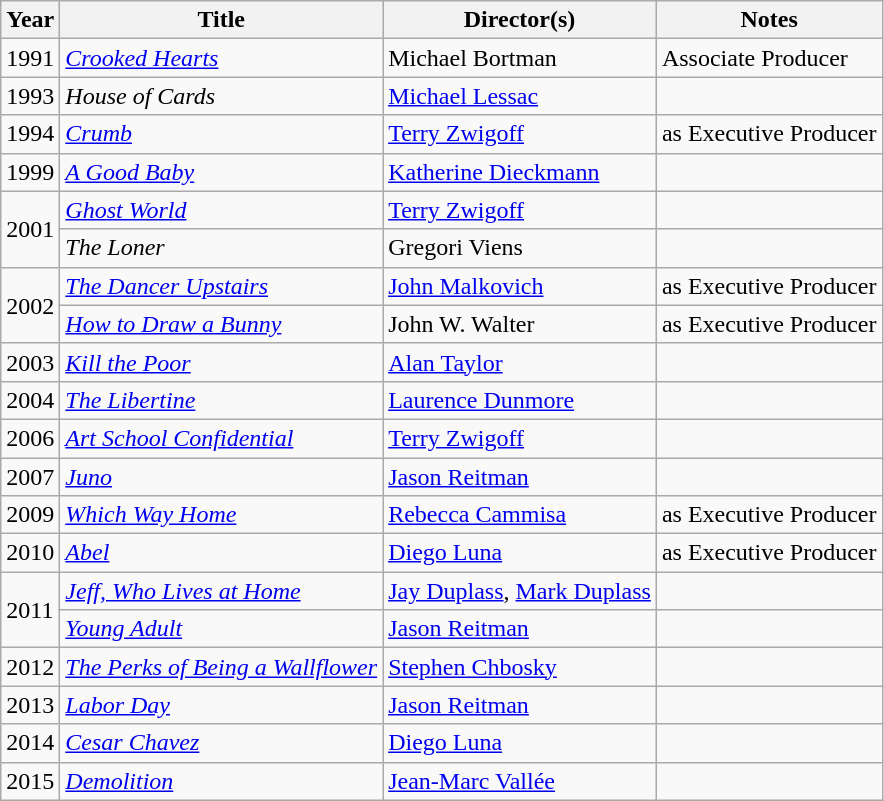<table class="wikitable">
<tr>
<th>Year</th>
<th>Title</th>
<th>Director(s)</th>
<th>Notes</th>
</tr>
<tr>
<td>1991</td>
<td><em><a href='#'>Crooked Hearts</a></em></td>
<td>Michael Bortman</td>
<td>Associate Producer</td>
</tr>
<tr>
<td>1993</td>
<td><em>House of Cards</em></td>
<td><a href='#'>Michael Lessac</a></td>
<td></td>
</tr>
<tr>
<td>1994</td>
<td><em><a href='#'>Crumb</a></em></td>
<td><a href='#'>Terry Zwigoff</a></td>
<td>as Executive Producer</td>
</tr>
<tr>
<td>1999</td>
<td><em><a href='#'>A Good Baby</a></em></td>
<td><a href='#'>Katherine Dieckmann</a></td>
<td></td>
</tr>
<tr>
<td rowspan="2">2001</td>
<td><em><a href='#'>Ghost World</a></em></td>
<td><a href='#'>Terry Zwigoff</a></td>
<td></td>
</tr>
<tr>
<td><em>The Loner</em></td>
<td>Gregori Viens</td>
<td></td>
</tr>
<tr>
<td rowspan="2">2002</td>
<td><em><a href='#'>The Dancer Upstairs</a></em></td>
<td><a href='#'>John Malkovich</a></td>
<td>as Executive Producer</td>
</tr>
<tr>
<td><em><a href='#'>How to Draw a Bunny</a></em></td>
<td>John W. Walter</td>
<td>as Executive Producer</td>
</tr>
<tr>
<td>2003</td>
<td><em><a href='#'>Kill the Poor</a></em></td>
<td><a href='#'>Alan Taylor</a></td>
<td></td>
</tr>
<tr>
<td>2004</td>
<td><em><a href='#'>The Libertine</a></em></td>
<td><a href='#'>Laurence Dunmore</a></td>
<td></td>
</tr>
<tr>
<td>2006</td>
<td><em><a href='#'>Art School Confidential</a></em></td>
<td><a href='#'>Terry Zwigoff</a></td>
<td></td>
</tr>
<tr>
<td>2007</td>
<td><em><a href='#'>Juno</a></em></td>
<td><a href='#'>Jason Reitman</a></td>
<td></td>
</tr>
<tr>
<td>2009</td>
<td><em><a href='#'>Which Way Home</a></em></td>
<td><a href='#'>Rebecca Cammisa</a></td>
<td>as Executive Producer</td>
</tr>
<tr>
<td>2010</td>
<td><em><a href='#'>Abel</a></em></td>
<td><a href='#'>Diego Luna</a></td>
<td>as Executive Producer</td>
</tr>
<tr>
<td rowspan="2">2011</td>
<td><em><a href='#'>Jeff, Who Lives at Home</a></em></td>
<td><a href='#'>Jay Duplass</a>, <a href='#'>Mark Duplass</a></td>
<td></td>
</tr>
<tr>
<td><em><a href='#'>Young Adult</a></em></td>
<td><a href='#'>Jason Reitman</a></td>
<td></td>
</tr>
<tr>
<td>2012</td>
<td><em><a href='#'>The Perks of Being a Wallflower</a></em></td>
<td><a href='#'>Stephen Chbosky</a></td>
<td></td>
</tr>
<tr>
<td>2013</td>
<td><em><a href='#'>Labor Day</a></em></td>
<td><a href='#'>Jason Reitman</a></td>
<td></td>
</tr>
<tr>
<td>2014</td>
<td><em><a href='#'>Cesar Chavez</a></em></td>
<td><a href='#'>Diego Luna</a></td>
<td></td>
</tr>
<tr>
<td>2015</td>
<td><em><a href='#'>Demolition</a></em></td>
<td><a href='#'>Jean-Marc Vallée</a></td>
<td></td>
</tr>
</table>
